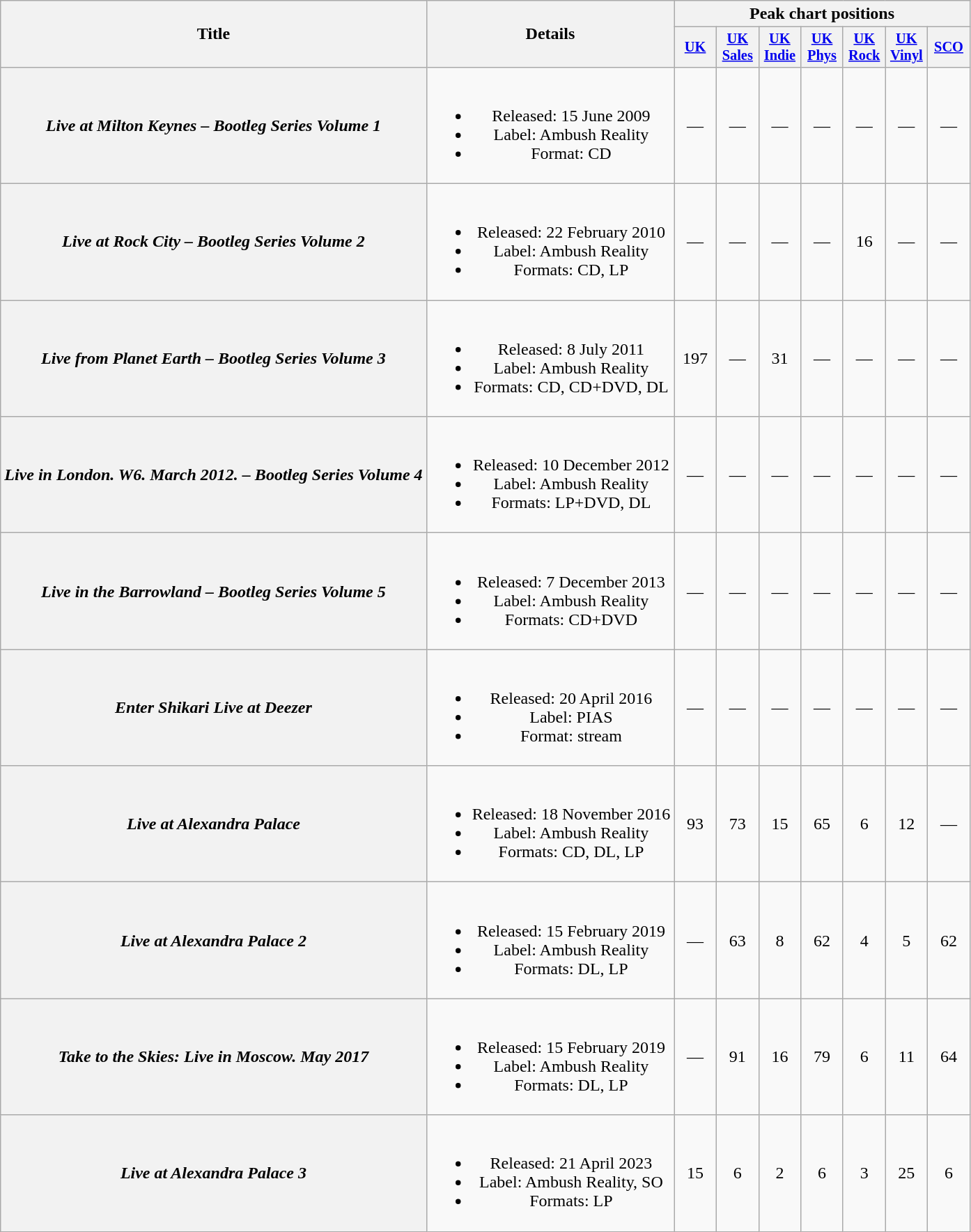<table class="wikitable plainrowheaders" style="text-align:center;">
<tr>
<th scope="col" rowspan="2">Title</th>
<th scope="col" rowspan="2">Details</th>
<th scope="col" colspan="7">Peak chart positions</th>
</tr>
<tr>
<th scope="col" style="width:2.5em;font-size:85%;"><a href='#'>UK</a><br></th>
<th scope="col" style="width:2.5em;font-size:85%;"><a href='#'>UK<br>Sales</a><br></th>
<th scope="col" style="width:2.5em;font-size:85%;"><a href='#'>UK<br>Indie</a><br></th>
<th scope="col" style="width:2.5em;font-size:85%;"><a href='#'>UK<br>Phys</a><br></th>
<th scope="col" style="width:2.5em;font-size:85%;"><a href='#'>UK<br> Rock</a><br></th>
<th scope="col" style="width:2.5em;font-size:85%;"><a href='#'>UK<br>Vinyl</a><br></th>
<th scope="col" style="width:2.5em;font-size:85%;"><a href='#'>SCO</a><br></th>
</tr>
<tr>
<th scope="row"><em>Live at Milton Keynes – Bootleg Series Volume 1</em></th>
<td><br><ul><li>Released: 15 June 2009</li><li>Label: Ambush Reality</li><li>Format: CD</li></ul></td>
<td>—</td>
<td>—</td>
<td>—</td>
<td>—</td>
<td>—</td>
<td>—</td>
<td>—</td>
</tr>
<tr>
<th scope="row"><em>Live at Rock City – Bootleg Series Volume 2</em></th>
<td><br><ul><li>Released: 22 February 2010</li><li>Label: Ambush Reality</li><li>Formats: CD, LP</li></ul></td>
<td>—</td>
<td>—</td>
<td>—</td>
<td>—</td>
<td>16</td>
<td>—</td>
<td>—</td>
</tr>
<tr>
<th scope="row"><em>Live from Planet Earth – Bootleg Series Volume 3</em></th>
<td><br><ul><li>Released: 8 July 2011</li><li>Label: Ambush Reality</li><li>Formats: CD, CD+DVD, DL</li></ul></td>
<td>197</td>
<td>—</td>
<td>31</td>
<td>—</td>
<td>—</td>
<td>—</td>
<td>—</td>
</tr>
<tr>
<th scope="row"><em>Live in London. W6. March 2012. – Bootleg Series Volume 4</em></th>
<td><br><ul><li>Released: 10 December 2012</li><li>Label: Ambush Reality</li><li>Formats: LP+DVD, DL</li></ul></td>
<td>—</td>
<td>—</td>
<td>—</td>
<td>—</td>
<td>—</td>
<td>—</td>
<td>—</td>
</tr>
<tr>
<th scope="row"><em>Live in the Barrowland – Bootleg Series Volume 5</em></th>
<td><br><ul><li>Released: 7 December 2013</li><li>Label: Ambush Reality</li><li>Formats: CD+DVD</li></ul></td>
<td>—</td>
<td>—</td>
<td>—</td>
<td>—</td>
<td>—</td>
<td>—</td>
<td>—</td>
</tr>
<tr>
<th scope="row"><em>Enter Shikari Live at Deezer</em></th>
<td><br><ul><li>Released: 20 April 2016</li><li>Label: PIAS</li><li>Format: stream</li></ul></td>
<td>—</td>
<td>—</td>
<td>—</td>
<td>—</td>
<td>—</td>
<td>—</td>
<td>—</td>
</tr>
<tr>
<th scope="row"><em>Live at Alexandra Palace</em></th>
<td><br><ul><li>Released: 18 November 2016</li><li>Label: Ambush Reality</li><li>Formats: CD, DL, LP</li></ul></td>
<td>93</td>
<td>73</td>
<td>15</td>
<td>65</td>
<td>6</td>
<td>12</td>
<td>—</td>
</tr>
<tr>
<th scope="row"><em>Live at Alexandra Palace 2</em></th>
<td><br><ul><li>Released: 15 February 2019</li><li>Label: Ambush Reality</li><li>Formats: DL, LP</li></ul></td>
<td>—</td>
<td>63</td>
<td>8</td>
<td>62</td>
<td>4</td>
<td>5</td>
<td>62</td>
</tr>
<tr>
<th scope="row"><em>Take to the Skies: Live in Moscow. May 2017</em></th>
<td><br><ul><li>Released: 15 February 2019</li><li>Label: Ambush Reality</li><li>Formats: DL, LP</li></ul></td>
<td>—</td>
<td>91</td>
<td>16</td>
<td>79</td>
<td>6</td>
<td>11</td>
<td>64</td>
</tr>
<tr>
<th scope="row"><em>Live at Alexandra Palace 3</em></th>
<td><br><ul><li>Released: 21 April 2023</li><li>Label: Ambush Reality, SO</li><li>Formats: LP</li></ul></td>
<td>15</td>
<td>6</td>
<td>2</td>
<td>6</td>
<td>3</td>
<td>25</td>
<td>6</td>
</tr>
</table>
